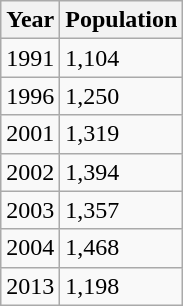<table class=wikitable>
<tr>
<th>Year</th>
<th>Population</th>
</tr>
<tr>
<td>1991</td>
<td>1,104</td>
</tr>
<tr>
<td>1996</td>
<td>1,250</td>
</tr>
<tr>
<td>2001</td>
<td>1,319</td>
</tr>
<tr>
<td>2002</td>
<td>1,394</td>
</tr>
<tr>
<td>2003</td>
<td>1,357</td>
</tr>
<tr>
<td>2004</td>
<td>1,468</td>
</tr>
<tr>
<td>2013</td>
<td>1,198</td>
</tr>
</table>
